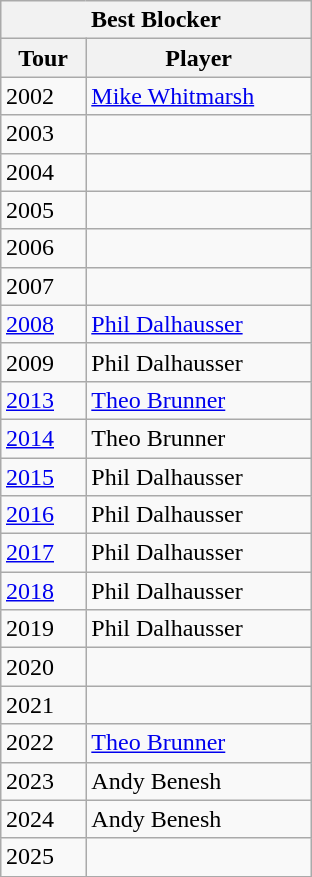<table class="wikitable" style="margin:0.5em auto;width=480;font-size:100%">
<tr>
<th width=200 colspan=2>Best Blocker</th>
</tr>
<tr>
<th width=30>Tour</th>
<th width=100>Player</th>
</tr>
<tr>
<td>2002</td>
<td><a href='#'>Mike Whitmarsh</a></td>
</tr>
<tr>
<td>2003</td>
<td></td>
</tr>
<tr>
<td>2004</td>
<td></td>
</tr>
<tr>
<td>2005</td>
<td></td>
</tr>
<tr>
<td>2006</td>
<td></td>
</tr>
<tr>
<td>2007</td>
<td></td>
</tr>
<tr>
<td><a href='#'>2008</a></td>
<td><a href='#'>Phil Dalhausser</a></td>
</tr>
<tr>
<td>2009</td>
<td>Phil Dalhausser</td>
</tr>
<tr>
<td><a href='#'>2013</a></td>
<td><a href='#'>Theo Brunner</a></td>
</tr>
<tr>
<td><a href='#'>2014</a></td>
<td>Theo Brunner</td>
</tr>
<tr>
<td><a href='#'>2015</a></td>
<td>Phil Dalhausser</td>
</tr>
<tr>
<td><a href='#'>2016</a></td>
<td>Phil Dalhausser</td>
</tr>
<tr>
<td><a href='#'>2017</a></td>
<td>Phil Dalhausser</td>
</tr>
<tr>
<td><a href='#'>2018</a></td>
<td>Phil Dalhausser</td>
</tr>
<tr>
<td>2019</td>
<td>Phil Dalhausser</td>
</tr>
<tr>
<td>2020</td>
<td></td>
</tr>
<tr>
<td>2021</td>
<td></td>
</tr>
<tr>
<td>2022</td>
<td><a href='#'>Theo Brunner</a></td>
</tr>
<tr>
<td>2023</td>
<td>Andy Benesh</td>
</tr>
<tr>
<td>2024</td>
<td>Andy Benesh</td>
</tr>
<tr>
<td>2025</td>
<td></td>
</tr>
</table>
